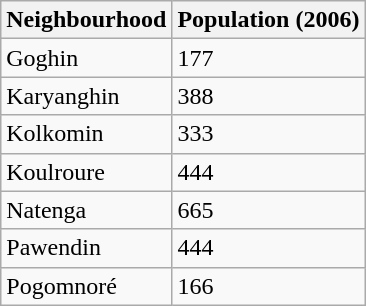<table class="wikitable">
<tr>
<th>Neighbourhood</th>
<th>Population (2006)</th>
</tr>
<tr>
<td>Goghin</td>
<td>177</td>
</tr>
<tr>
<td>Karyanghin</td>
<td>388</td>
</tr>
<tr>
<td>Kolkomin</td>
<td>333</td>
</tr>
<tr>
<td>Koulroure</td>
<td>444</td>
</tr>
<tr>
<td>Natenga</td>
<td>665</td>
</tr>
<tr>
<td>Pawendin</td>
<td>444</td>
</tr>
<tr>
<td>Pogomnoré</td>
<td>166</td>
</tr>
</table>
